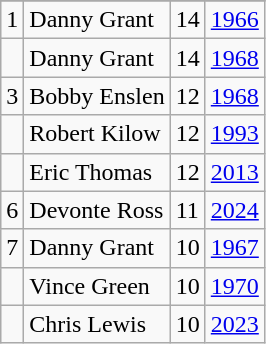<table class="wikitable">
<tr>
</tr>
<tr>
<td>1</td>
<td>Danny Grant</td>
<td>14</td>
<td><a href='#'>1966</a></td>
</tr>
<tr>
<td></td>
<td>Danny Grant</td>
<td>14</td>
<td><a href='#'>1968</a></td>
</tr>
<tr>
<td>3</td>
<td>Bobby Enslen</td>
<td>12</td>
<td><a href='#'>1968</a></td>
</tr>
<tr>
<td></td>
<td>Robert Kilow</td>
<td>12</td>
<td><a href='#'>1993</a></td>
</tr>
<tr>
<td></td>
<td>Eric Thomas</td>
<td>12</td>
<td><a href='#'>2013</a></td>
</tr>
<tr>
<td>6</td>
<td>Devonte Ross</td>
<td>11</td>
<td><a href='#'>2024</a></td>
</tr>
<tr>
<td>7</td>
<td>Danny Grant</td>
<td>10</td>
<td><a href='#'>1967</a></td>
</tr>
<tr>
<td></td>
<td>Vince Green</td>
<td>10</td>
<td><a href='#'>1970</a></td>
</tr>
<tr>
<td></td>
<td>Chris Lewis</td>
<td>10</td>
<td><a href='#'>2023</a></td>
</tr>
</table>
